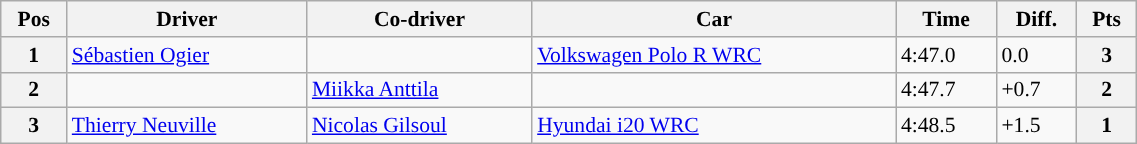<table class="wikitable" width=60% style="text-align: left; font-size: 90%;">
<tr>
<th>Pos</th>
<th>Driver</th>
<th>Co-driver</th>
<th>Car</th>
<th>Time</th>
<th>Diff.</th>
<th>Pts</th>
</tr>
<tr>
<th>1</th>
<td> <a href='#'>Sébastien Ogier</a></td>
<td></td>
<td><a href='#'>Volkswagen Polo R WRC</a></td>
<td>4:47.0</td>
<td>0.0</td>
<th><strong>3</strong></th>
</tr>
<tr>
<th>2</th>
<td></td>
<td> <a href='#'>Miikka Anttila</a></td>
<td></td>
<td>4:47.7</td>
<td>+0.7</td>
<th><strong>2</strong></th>
</tr>
<tr>
<th>3</th>
<td> <a href='#'>Thierry Neuville</a></td>
<td> <a href='#'>Nicolas Gilsoul</a></td>
<td><a href='#'>Hyundai i20 WRC</a></td>
<td>4:48.5</td>
<td>+1.5</td>
<th><strong>1</strong></th>
</tr>
</table>
